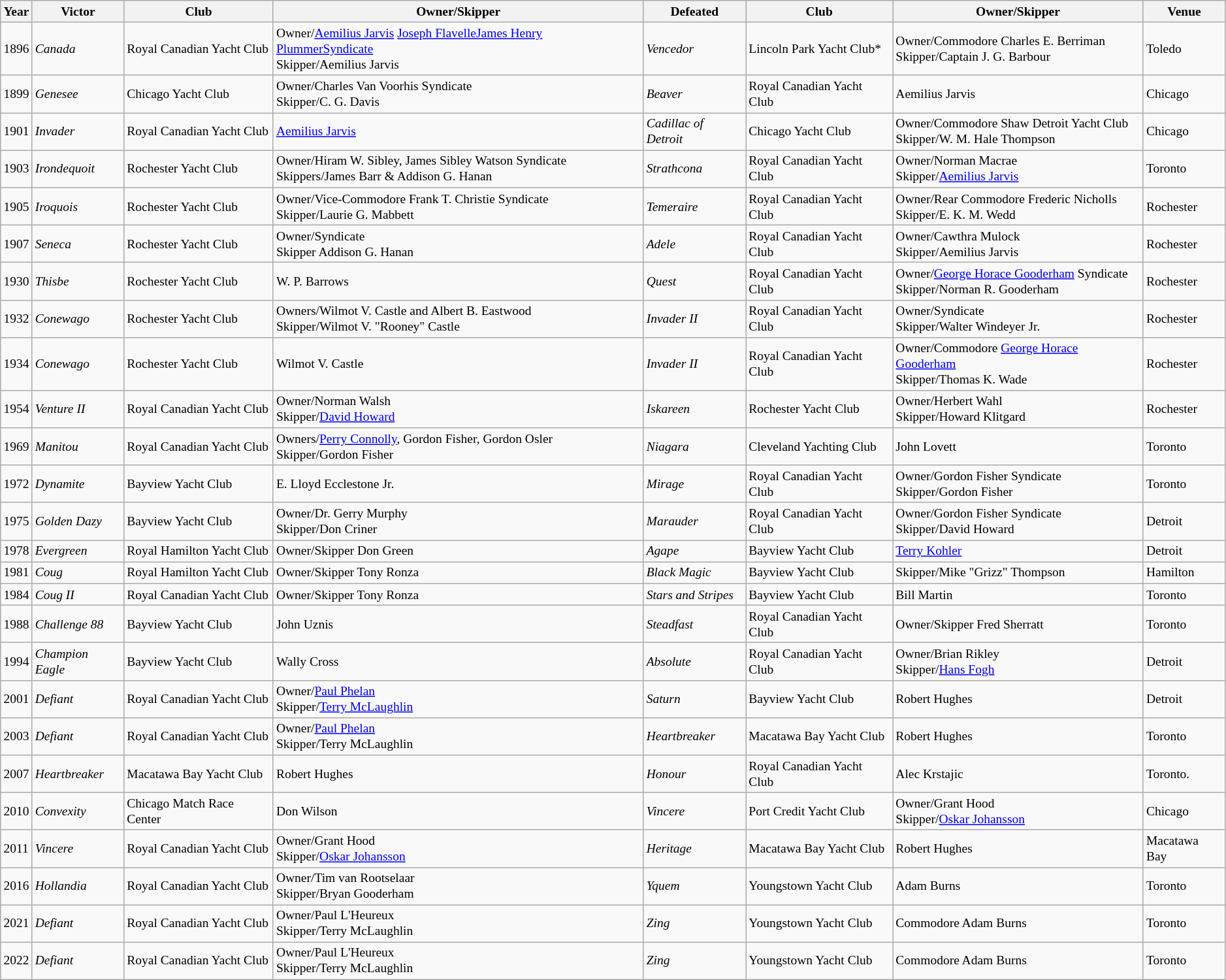<table class=wikitable style="font-size:small">
<tr>
<th>Year</th>
<th>Victor</th>
<th>Club</th>
<th>Owner/Skipper</th>
<th>Defeated</th>
<th>Club</th>
<th>Owner/Skipper</th>
<th>Venue</th>
</tr>
<tr>
<td>1896</td>
<td><em>Canada</em></td>
<td>Royal Canadian Yacht Club</td>
<td>Owner/<a href='#'>Aemilius Jarvis</a> <a href='#'>Joseph Flavelle</a><a href='#'>James Henry PlummerSyndicate</a><br>Skipper/Aemilius Jarvis</td>
<td><em>Vencedor</em></td>
<td>Lincoln Park Yacht Club*</td>
<td>Owner/Commodore Charles E. Berriman<br>Skipper/Captain J. G. Barbour</td>
<td>Toledo</td>
</tr>
<tr>
<td>1899</td>
<td><em>Genesee</em></td>
<td>Chicago Yacht Club</td>
<td>Owner/Charles Van Voorhis Syndicate <br>Skipper/C. G. Davis</td>
<td><em>Beaver</em></td>
<td>Royal Canadian Yacht Club</td>
<td>Aemilius Jarvis</td>
<td>Chicago</td>
</tr>
<tr>
<td>1901</td>
<td><em>Invader</em></td>
<td>Royal Canadian Yacht Club</td>
<td><a href='#'>Aemilius Jarvis</a></td>
<td><em>Cadillac of Detroit</em></td>
<td>Chicago Yacht Club</td>
<td>Owner/Commodore Shaw Detroit Yacht Club<br>Skipper/W. M. Hale Thompson</td>
<td>Chicago</td>
</tr>
<tr>
<td>1903</td>
<td><em>Irondequoit</em></td>
<td>Rochester Yacht Club</td>
<td>Owner/Hiram W. Sibley, James Sibley Watson Syndicate<br>Skippers/James Barr & Addison G. Hanan</td>
<td><em>Strathcona</em></td>
<td>Royal Canadian Yacht Club</td>
<td>Owner/Norman Macrae<br>Skipper/<a href='#'>Aemilius Jarvis</a></td>
<td>Toronto</td>
</tr>
<tr>
<td>1905</td>
<td><em>Iroquois</em></td>
<td>Rochester Yacht Club</td>
<td>Owner/Vice-Commodore Frank T. Christie Syndicate<br>Skipper/Laurie G. Mabbett</td>
<td><em>Temeraire</em></td>
<td>Royal Canadian Yacht Club</td>
<td>Owner/Rear Commodore Frederic Nicholls<br>Skipper/E. K. M. Wedd</td>
<td>Rochester</td>
</tr>
<tr>
<td>1907</td>
<td><em>Seneca</em></td>
<td>Rochester Yacht Club</td>
<td>Owner/Syndicate<br>Skipper Addison G. Hanan</td>
<td><em>Adele</em></td>
<td>Royal Canadian Yacht Club</td>
<td>Owner/Cawthra Mulock<br>Skipper/Aemilius Jarvis</td>
<td>Rochester</td>
</tr>
<tr>
<td>1930</td>
<td><em>Thisbe</em></td>
<td>Rochester Yacht Club</td>
<td>W. P. Barrows</td>
<td><em>Quest</em></td>
<td>Royal Canadian Yacht Club</td>
<td>Owner/<a href='#'>George Horace Gooderham</a> Syndicate<br>Skipper/Norman R. Gooderham</td>
<td>Rochester</td>
</tr>
<tr>
<td>1932</td>
<td><em>Conewago</em></td>
<td>Rochester Yacht Club</td>
<td>Owners/Wilmot V. Castle and Albert B. Eastwood <br>Skipper/Wilmot V. "Rooney" Castle</td>
<td><em>Invader II</em></td>
<td>Royal Canadian Yacht Club</td>
<td>Owner/Syndicate<br>Skipper/Walter Windeyer Jr.</td>
<td>Rochester</td>
</tr>
<tr>
<td>1934</td>
<td><em>Conewago</em></td>
<td>Rochester Yacht Club</td>
<td>Wilmot V. Castle</td>
<td><em>Invader II</em></td>
<td>Royal Canadian Yacht Club</td>
<td>Owner/Commodore <a href='#'>George Horace Gooderham</a><br>Skipper/Thomas K. Wade</td>
<td>Rochester</td>
</tr>
<tr>
<td>1954</td>
<td><em>Venture II</em></td>
<td>Royal Canadian Yacht Club</td>
<td>Owner/Norman Walsh<br>Skipper/<a href='#'>David Howard</a></td>
<td><em>Iskareen</em></td>
<td>Rochester Yacht Club</td>
<td>Owner/Herbert Wahl <br>Skipper/Howard Klitgard</td>
<td>Rochester</td>
</tr>
<tr>
<td>1969</td>
<td><em>Manitou</em></td>
<td>Royal Canadian Yacht Club</td>
<td>Owners/<a href='#'>Perry Connolly</a>, Gordon Fisher, Gordon Osler<br>Skipper/Gordon Fisher</td>
<td><em>Niagara</em></td>
<td>Cleveland Yachting Club</td>
<td>John Lovett</td>
<td>Toronto</td>
</tr>
<tr>
<td>1972</td>
<td><em>Dynamite</em></td>
<td>Bayview Yacht Club</td>
<td>E. Lloyd Ecclestone Jr. </td>
<td><em>Mirage</em></td>
<td>Royal Canadian Yacht Club</td>
<td>Owner/Gordon Fisher Syndicate<br>Skipper/Gordon Fisher</td>
<td>Toronto</td>
</tr>
<tr>
<td>1975</td>
<td><em>Golden Dazy</em></td>
<td>Bayview Yacht Club</td>
<td>Owner/Dr. Gerry Murphy<br>Skipper/Don Criner</td>
<td><em>Marauder</em></td>
<td>Royal Canadian Yacht Club</td>
<td>Owner/Gordon Fisher Syndicate<br>Skipper/David Howard</td>
<td>Detroit</td>
</tr>
<tr>
<td>1978</td>
<td><em>Evergreen</em></td>
<td>Royal Hamilton Yacht Club</td>
<td>Owner/Skipper Don Green</td>
<td><em>Agape</em></td>
<td>Bayview Yacht Club</td>
<td><a href='#'>Terry Kohler</a></td>
<td>Detroit</td>
</tr>
<tr>
<td>1981</td>
<td><em>Coug</em></td>
<td>Royal Hamilton Yacht Club</td>
<td>Owner/Skipper Tony Ronza </td>
<td><em>Black Magic</em></td>
<td>Bayview Yacht Club</td>
<td>Skipper/Mike "Grizz" Thompson</td>
<td>Hamilton</td>
</tr>
<tr>
<td>1984</td>
<td><em>Coug II</em></td>
<td>Royal Canadian Yacht Club</td>
<td>Owner/Skipper Tony Ronza</td>
<td><em>Stars and Stripes</em></td>
<td>Bayview Yacht Club</td>
<td>Bill Martin</td>
<td>Toronto</td>
</tr>
<tr>
<td>1988</td>
<td><em>Challenge 88</em></td>
<td>Bayview Yacht Club</td>
<td>John Uznis </td>
<td><em>Steadfast</em></td>
<td>Royal Canadian Yacht Club</td>
<td>Owner/Skipper Fred Sherratt</td>
<td>Toronto</td>
</tr>
<tr>
<td>1994</td>
<td><em>Champion Eagle</em></td>
<td>Bayview Yacht Club</td>
<td>Wally Cross</td>
<td><em>Absolute</em></td>
<td>Royal Canadian Yacht Club</td>
<td>Owner/Brian Rikley<br>Skipper/<a href='#'>Hans Fogh</a></td>
<td>Detroit</td>
</tr>
<tr>
<td>2001</td>
<td><em>Defiant</em></td>
<td>Royal Canadian Yacht Club</td>
<td>Owner/<a href='#'>Paul Phelan</a><br>Skipper/<a href='#'>Terry McLaughlin</a></td>
<td><em>Saturn</em></td>
<td>Bayview Yacht Club</td>
<td>Robert Hughes</td>
<td>Detroit</td>
</tr>
<tr>
<td>2003</td>
<td><em>Defiant</em></td>
<td>Royal Canadian Yacht Club</td>
<td>Owner/<a href='#'>Paul Phelan</a><br>Skipper/Terry McLaughlin</td>
<td><em>Heartbreaker</em></td>
<td>Macatawa Bay Yacht Club</td>
<td>Robert Hughes</td>
<td>Toronto</td>
</tr>
<tr>
<td>2007</td>
<td><em>Heartbreaker</em></td>
<td>Macatawa Bay Yacht Club</td>
<td>Robert Hughes</td>
<td><em>Honour</em></td>
<td>Royal Canadian Yacht Club</td>
<td>Alec Krstajic</td>
<td>Toronto.</td>
</tr>
<tr>
<td>2010</td>
<td><em>Convexity</em></td>
<td>Chicago Match Race Center</td>
<td>Don Wilson</td>
<td><em>Vincere</em></td>
<td>Port Credit Yacht Club</td>
<td>Owner/Grant Hood<br>Skipper/<a href='#'>Oskar Johansson</a></td>
<td>Chicago</td>
</tr>
<tr>
<td>2011</td>
<td><em>Vincere</em></td>
<td>Royal Canadian Yacht Club</td>
<td>Owner/Grant Hood<br>Skipper/<a href='#'>Oskar Johansson</a></td>
<td><em>Heritage</em></td>
<td>Macatawa Bay Yacht Club</td>
<td>Robert Hughes</td>
<td>Macatawa Bay</td>
</tr>
<tr>
<td>2016</td>
<td><em>Hollandia</em></td>
<td>Royal Canadian Yacht Club</td>
<td>Owner/Tim van Rootselaar<br>Skipper/Bryan Gooderham</td>
<td><em>Yquem</em></td>
<td>Youngstown Yacht Club</td>
<td>Adam Burns</td>
<td>Toronto</td>
</tr>
<tr>
<td>2021</td>
<td><em>Defiant</em></td>
<td>Royal Canadian Yacht Club</td>
<td>Owner/Paul L'Heureux<br>Skipper/Terry McLaughlin</td>
<td><em>Zing</em></td>
<td>Youngstown Yacht Club</td>
<td>Commodore Adam Burns</td>
<td>Toronto</td>
</tr>
<tr>
<td>2022</td>
<td><em>Defiant</em></td>
<td>Royal Canadian Yacht Club</td>
<td>Owner/Paul L'Heureux<br>Skipper/Terry McLaughlin</td>
<td><em>Zing</em></td>
<td>Youngstown Yacht Club</td>
<td>Commodore Adam Burns</td>
<td>Toronto</td>
</tr>
</table>
